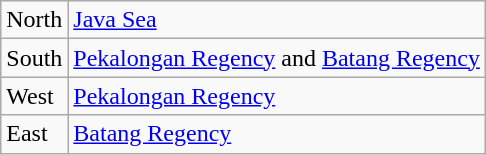<table class="wikitable">
<tr>
<td>North</td>
<td><a href='#'>Java Sea</a></td>
</tr>
<tr>
<td>South</td>
<td><a href='#'>Pekalongan Regency</a> and <a href='#'>Batang Regency</a></td>
</tr>
<tr>
<td>West</td>
<td><a href='#'>Pekalongan Regency</a></td>
</tr>
<tr>
<td>East</td>
<td><a href='#'>Batang Regency</a></td>
</tr>
</table>
